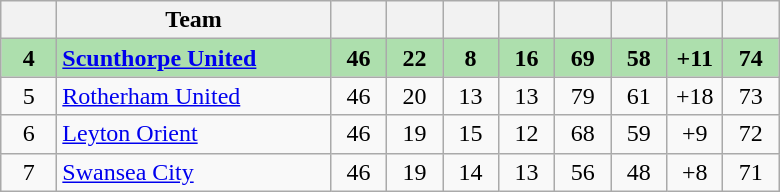<table class="wikitable" style="text-align:center">
<tr>
<th width="30"></th>
<th width="175">Team</th>
<th width="30"></th>
<th width="30"></th>
<th width="30"></th>
<th width="30"></th>
<th width="30"></th>
<th width="30"></th>
<th width="30"></th>
<th width="30"></th>
</tr>
<tr bgcolor=#ADDFAD>
<td><strong>4</strong></td>
<td align=left><strong><a href='#'>Scunthorpe United</a></strong></td>
<td><strong>46</strong></td>
<td><strong>22</strong></td>
<td><strong>8</strong></td>
<td><strong>16</strong></td>
<td><strong>69</strong></td>
<td><strong>58</strong></td>
<td><strong>+11</strong></td>
<td><strong>74</strong></td>
</tr>
<tr>
<td>5</td>
<td align=left><a href='#'>Rotherham United</a></td>
<td>46</td>
<td>20</td>
<td>13</td>
<td>13</td>
<td>79</td>
<td>61</td>
<td>+18</td>
<td>73</td>
</tr>
<tr>
<td>6</td>
<td align=left><a href='#'>Leyton Orient</a></td>
<td>46</td>
<td>19</td>
<td>15</td>
<td>12</td>
<td>68</td>
<td>59</td>
<td>+9</td>
<td>72</td>
</tr>
<tr>
<td>7</td>
<td align=left><a href='#'>Swansea City</a></td>
<td>46</td>
<td>19</td>
<td>14</td>
<td>13</td>
<td>56</td>
<td>48</td>
<td>+8</td>
<td>71</td>
</tr>
</table>
